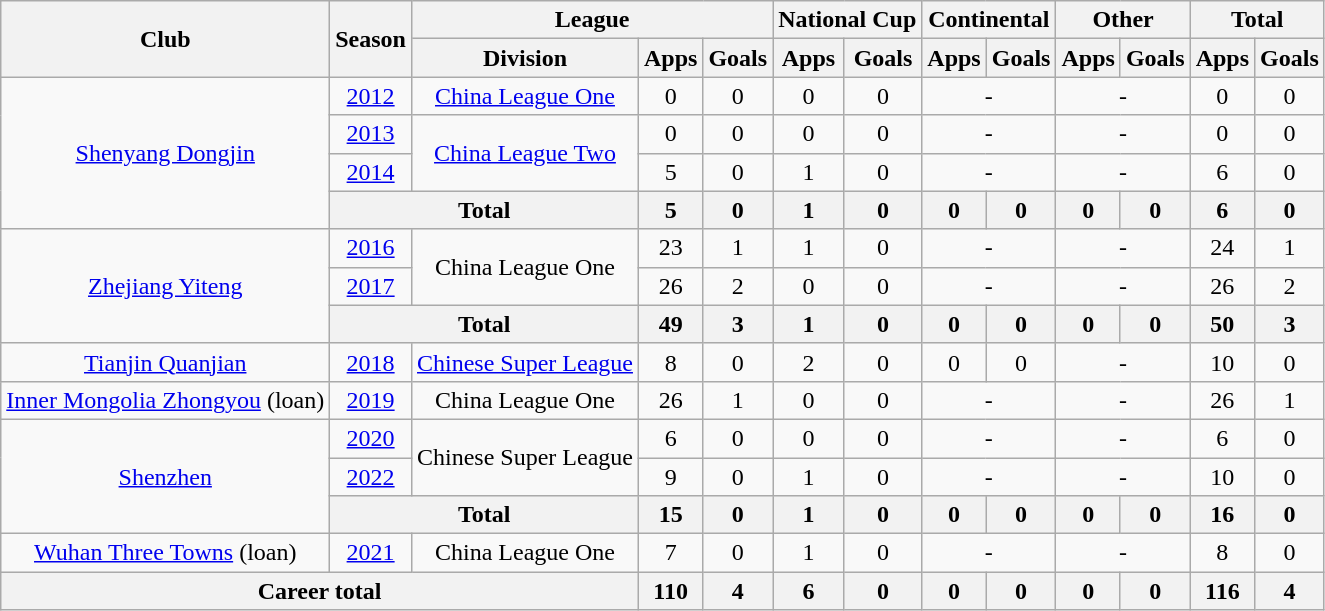<table class="wikitable" style="text-align: center">
<tr>
<th rowspan="2">Club</th>
<th rowspan="2">Season</th>
<th colspan="3">League</th>
<th colspan="2">National Cup</th>
<th colspan="2">Continental</th>
<th colspan="2">Other</th>
<th colspan="2">Total</th>
</tr>
<tr>
<th>Division</th>
<th>Apps</th>
<th>Goals</th>
<th>Apps</th>
<th>Goals</th>
<th>Apps</th>
<th>Goals</th>
<th>Apps</th>
<th>Goals</th>
<th>Apps</th>
<th>Goals</th>
</tr>
<tr>
<td rowspan=4><a href='#'>Shenyang Dongjin</a></td>
<td><a href='#'>2012</a></td>
<td><a href='#'>China League One</a></td>
<td>0</td>
<td>0</td>
<td>0</td>
<td>0</td>
<td colspan="2">-</td>
<td colspan="2">-</td>
<td>0</td>
<td>0</td>
</tr>
<tr>
<td><a href='#'>2013</a></td>
<td rowspan="2"><a href='#'>China League Two</a></td>
<td>0</td>
<td>0</td>
<td>0</td>
<td>0</td>
<td colspan="2">-</td>
<td colspan="2">-</td>
<td>0</td>
<td>0</td>
</tr>
<tr>
<td><a href='#'>2014</a></td>
<td>5</td>
<td>0</td>
<td>1</td>
<td>0</td>
<td colspan="2">-</td>
<td colspan="2">-</td>
<td>6</td>
<td>0</td>
</tr>
<tr>
<th colspan=2>Total</th>
<th>5</th>
<th>0</th>
<th>1</th>
<th>0</th>
<th>0</th>
<th>0</th>
<th>0</th>
<th>0</th>
<th>6</th>
<th>0</th>
</tr>
<tr>
<td rowspan=3><a href='#'>Zhejiang Yiteng</a></td>
<td><a href='#'>2016</a></td>
<td rowspan="2">China League One</td>
<td>23</td>
<td>1</td>
<td>1</td>
<td>0</td>
<td colspan="2">-</td>
<td colspan="2">-</td>
<td>24</td>
<td>1</td>
</tr>
<tr>
<td><a href='#'>2017</a></td>
<td>26</td>
<td>2</td>
<td>0</td>
<td>0</td>
<td colspan="2">-</td>
<td colspan="2">-</td>
<td>26</td>
<td>2</td>
</tr>
<tr>
<th colspan=2>Total</th>
<th>49</th>
<th>3</th>
<th>1</th>
<th>0</th>
<th>0</th>
<th>0</th>
<th>0</th>
<th>0</th>
<th>50</th>
<th>3</th>
</tr>
<tr>
<td><a href='#'>Tianjin Quanjian</a></td>
<td><a href='#'>2018</a></td>
<td><a href='#'>Chinese Super League</a></td>
<td>8</td>
<td>0</td>
<td>2</td>
<td>0</td>
<td>0</td>
<td>0</td>
<td colspan="2">-</td>
<td>10</td>
<td>0</td>
</tr>
<tr>
<td><a href='#'>Inner Mongolia Zhongyou</a> (loan)</td>
<td><a href='#'>2019</a></td>
<td>China League One</td>
<td>26</td>
<td>1</td>
<td>0</td>
<td>0</td>
<td colspan="2">-</td>
<td colspan="2">-</td>
<td>26</td>
<td>1</td>
</tr>
<tr>
<td rowspan=3><a href='#'>Shenzhen</a></td>
<td><a href='#'>2020</a></td>
<td rowspan=2>Chinese Super League</td>
<td>6</td>
<td>0</td>
<td>0</td>
<td>0</td>
<td colspan="2">-</td>
<td colspan="2">-</td>
<td>6</td>
<td>0</td>
</tr>
<tr>
<td><a href='#'>2022</a></td>
<td>9</td>
<td>0</td>
<td>1</td>
<td>0</td>
<td colspan="2">-</td>
<td colspan="2">-</td>
<td>10</td>
<td>0</td>
</tr>
<tr>
<th colspan=2>Total</th>
<th>15</th>
<th>0</th>
<th>1</th>
<th>0</th>
<th>0</th>
<th>0</th>
<th>0</th>
<th>0</th>
<th>16</th>
<th>0</th>
</tr>
<tr>
<td><a href='#'>Wuhan Three Towns</a> (loan)</td>
<td><a href='#'>2021</a></td>
<td>China League One</td>
<td>7</td>
<td>0</td>
<td>1</td>
<td>0</td>
<td colspan="2">-</td>
<td colspan="2">-</td>
<td>8</td>
<td>0</td>
</tr>
<tr>
<th colspan=3>Career total</th>
<th>110</th>
<th>4</th>
<th>6</th>
<th>0</th>
<th>0</th>
<th>0</th>
<th>0</th>
<th>0</th>
<th>116</th>
<th>4</th>
</tr>
</table>
